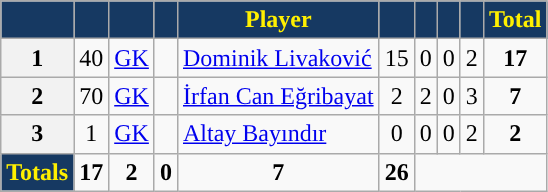<table class="wikitable" style="text-align:center">
<tr>
<th style="background:#163962; color:#FFF000; "></th>
<th style="background:#163962; color:#FFF000; "></th>
<th style="background:#163962; color:#FFF000; "></th>
<th style="background:#163962; color:#FFF000; "></th>
<th style="background:#163962; color:#FFF000; ">Player</th>
<th style="background:#163962; color:#FFF000; "></th>
<th style="background:#163962; color:#FFF000; "></th>
<th style="background:#163962; color:#FFF000; "></th>
<th style="background:#163962; color:#FFF000; "></th>
<th style="background:#163962; color:#FFF000; ">Total</th>
</tr>
<tr>
<th>1</th>
<td>40</td>
<td><a href='#'>GK</a></td>
<td></td>
<td align=left><a href='#'>Dominik Livaković</a></td>
<td>15</td>
<td>0</td>
<td>0</td>
<td>2</td>
<td><strong>17</strong></td>
</tr>
<tr>
<th>2</th>
<td>70</td>
<td><a href='#'>GK</a></td>
<td></td>
<td align=left><a href='#'>İrfan Can Eğribayat</a></td>
<td>2</td>
<td>2</td>
<td>0</td>
<td>3</td>
<td><strong>7</strong></td>
</tr>
<tr>
<th>3</th>
<td>1</td>
<td><a href='#'>GK</a></td>
<td></td>
<td align=left><a href='#'>Altay Bayındır</a></td>
<td>0</td>
<td>0</td>
<td>0</td>
<td>2</td>
<td><strong>2</strong></td>
</tr>
<tr>
<td style="background:#163962; color:#FFF000; "><strong>Totals</strong></td>
<td><strong>17</strong></td>
<td><strong>2</strong></td>
<td><strong>0</strong></td>
<td><strong>7</strong></td>
<td><strong>26</strong></td>
</tr>
</table>
